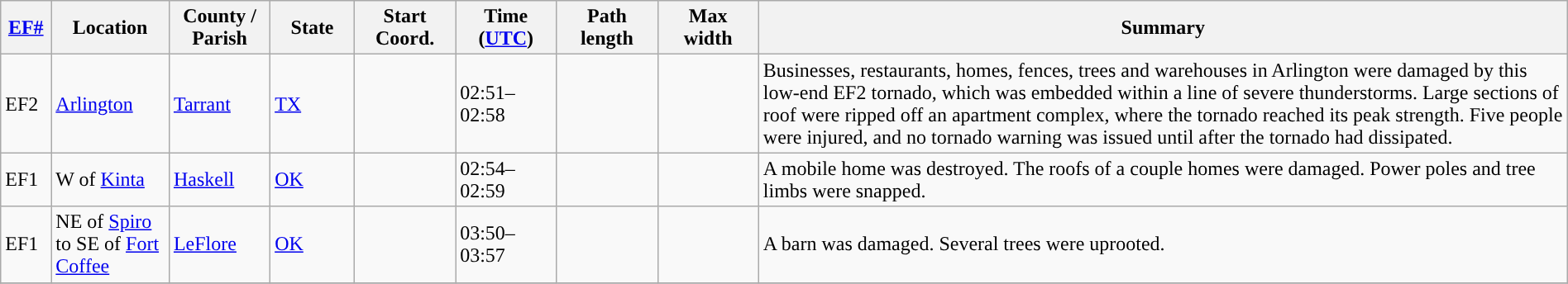<table class="wikitable sortable" style="width:100%;">
<tr>
<th scope="col"  style="width:3%; text-align:center;"><a href='#'>EF#</a></th>
<th scope="col"  style="width:7%; text-align:center;" class="unsortable">Location</th>
<th scope="col"  style="width:6%; text-align:center;" class="unsortable">County / Parish</th>
<th scope="col"  style="width:5%; text-align:center;">State</th>
<th scope="col"  style="width:6%; text-align:center;">Start Coord.</th>
<th scope="col"  style="width:6%; text-align:center;">Time (<a href='#'>UTC</a>)</th>
<th scope="col"  style="width:6%; text-align:center;">Path length</th>
<th scope="col"  style="width:6%; text-align:center;">Max width</th>
<th scope="col" class="unsortable" style="width:48%; text-align:center;">Summary</th>
</tr>
<tr>
<td>EF2</td>
<td><a href='#'>Arlington</a></td>
<td><a href='#'>Tarrant</a></td>
<td><a href='#'>TX</a></td>
<td></td>
<td>02:51–02:58</td>
<td></td>
<td></td>
<td>Businesses, restaurants, homes, fences, trees and warehouses in Arlington were damaged by this low-end EF2 tornado, which was embedded within a line of severe thunderstorms. Large sections of roof were ripped off an apartment complex, where the tornado reached its peak strength. Five people were injured, and no tornado warning was issued until after the tornado had dissipated.</td>
</tr>
<tr>
<td>EF1</td>
<td>W of <a href='#'>Kinta</a></td>
<td><a href='#'>Haskell</a></td>
<td><a href='#'>OK</a></td>
<td></td>
<td>02:54–02:59</td>
<td></td>
<td></td>
<td>A mobile home was destroyed. The roofs of a couple homes were damaged. Power poles and tree limbs were snapped.</td>
</tr>
<tr>
<td>EF1</td>
<td>NE of <a href='#'>Spiro</a> to SE of <a href='#'>Fort Coffee</a></td>
<td><a href='#'>LeFlore</a></td>
<td><a href='#'>OK</a></td>
<td></td>
<td>03:50–03:57</td>
<td></td>
<td></td>
<td>A barn was damaged. Several trees were uprooted.</td>
</tr>
<tr>
</tr>
</table>
